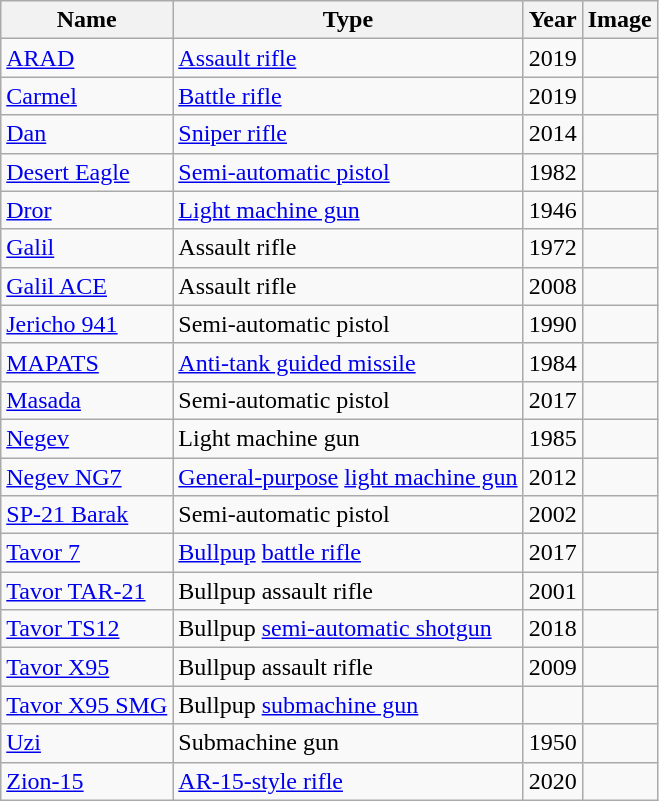<table class="wikitable sortable">
<tr>
<th>Name</th>
<th>Type</th>
<th>Year</th>
<th class=unsortable>Image</th>
</tr>
<tr>
<td><a href='#'>ARAD</a></td>
<td><a href='#'>Assault rifle</a></td>
<td>2019</td>
<td></td>
</tr>
<tr>
<td><a href='#'>Carmel</a></td>
<td><a href='#'>Battle rifle</a></td>
<td>2019</td>
<td></td>
</tr>
<tr>
<td><a href='#'>Dan</a></td>
<td><a href='#'>Sniper rifle</a></td>
<td>2014</td>
<td></td>
</tr>
<tr>
<td><a href='#'>Desert Eagle</a></td>
<td><a href='#'>Semi-automatic pistol</a></td>
<td>1982</td>
<td></td>
</tr>
<tr>
<td><a href='#'>Dror</a></td>
<td><a href='#'>Light machine gun</a></td>
<td>1946</td>
<td></td>
</tr>
<tr>
<td><a href='#'>Galil</a></td>
<td>Assault rifle</td>
<td>1972</td>
<td></td>
</tr>
<tr>
<td><a href='#'>Galil ACE</a></td>
<td>Assault rifle</td>
<td>2008</td>
<td></td>
</tr>
<tr>
<td><a href='#'>Jericho 941</a></td>
<td>Semi-automatic pistol</td>
<td>1990</td>
<td></td>
</tr>
<tr>
<td><a href='#'>MAPATS</a></td>
<td><a href='#'>Anti-tank guided missile</a></td>
<td>1984</td>
<td></td>
</tr>
<tr>
<td><a href='#'>Masada</a></td>
<td>Semi-automatic pistol</td>
<td>2017</td>
<td></td>
</tr>
<tr>
<td><a href='#'>Negev</a></td>
<td>Light machine gun</td>
<td>1985</td>
<td></td>
</tr>
<tr>
<td><a href='#'>Negev NG7</a></td>
<td><a href='#'>General-purpose</a> <a href='#'>light machine gun</a></td>
<td>2012</td>
<td></td>
</tr>
<tr>
<td><a href='#'>SP-21 Barak</a></td>
<td>Semi-automatic pistol</td>
<td>2002</td>
<td></td>
</tr>
<tr>
<td><a href='#'>Tavor 7</a></td>
<td><a href='#'>Bullpup</a> <a href='#'>battle rifle</a></td>
<td>2017</td>
<td></td>
</tr>
<tr>
<td><a href='#'>Tavor TAR-21</a></td>
<td>Bullpup assault rifle</td>
<td>2001</td>
<td></td>
</tr>
<tr>
<td><a href='#'>Tavor TS12</a></td>
<td>Bullpup <a href='#'>semi-automatic shotgun</a></td>
<td>2018</td>
<td></td>
</tr>
<tr>
<td><a href='#'>Tavor X95</a></td>
<td>Bullpup assault rifle</td>
<td>2009</td>
<td></td>
</tr>
<tr>
<td><a href='#'>Tavor X95 SMG</a></td>
<td>Bullpup <a href='#'>submachine gun</a></td>
<td></td>
<td></td>
</tr>
<tr>
<td><a href='#'>Uzi</a></td>
<td>Submachine gun</td>
<td>1950</td>
<td></td>
</tr>
<tr>
<td><a href='#'>Zion-15</a></td>
<td><a href='#'>AR-15-style rifle</a></td>
<td>2020</td>
</tr>
</table>
